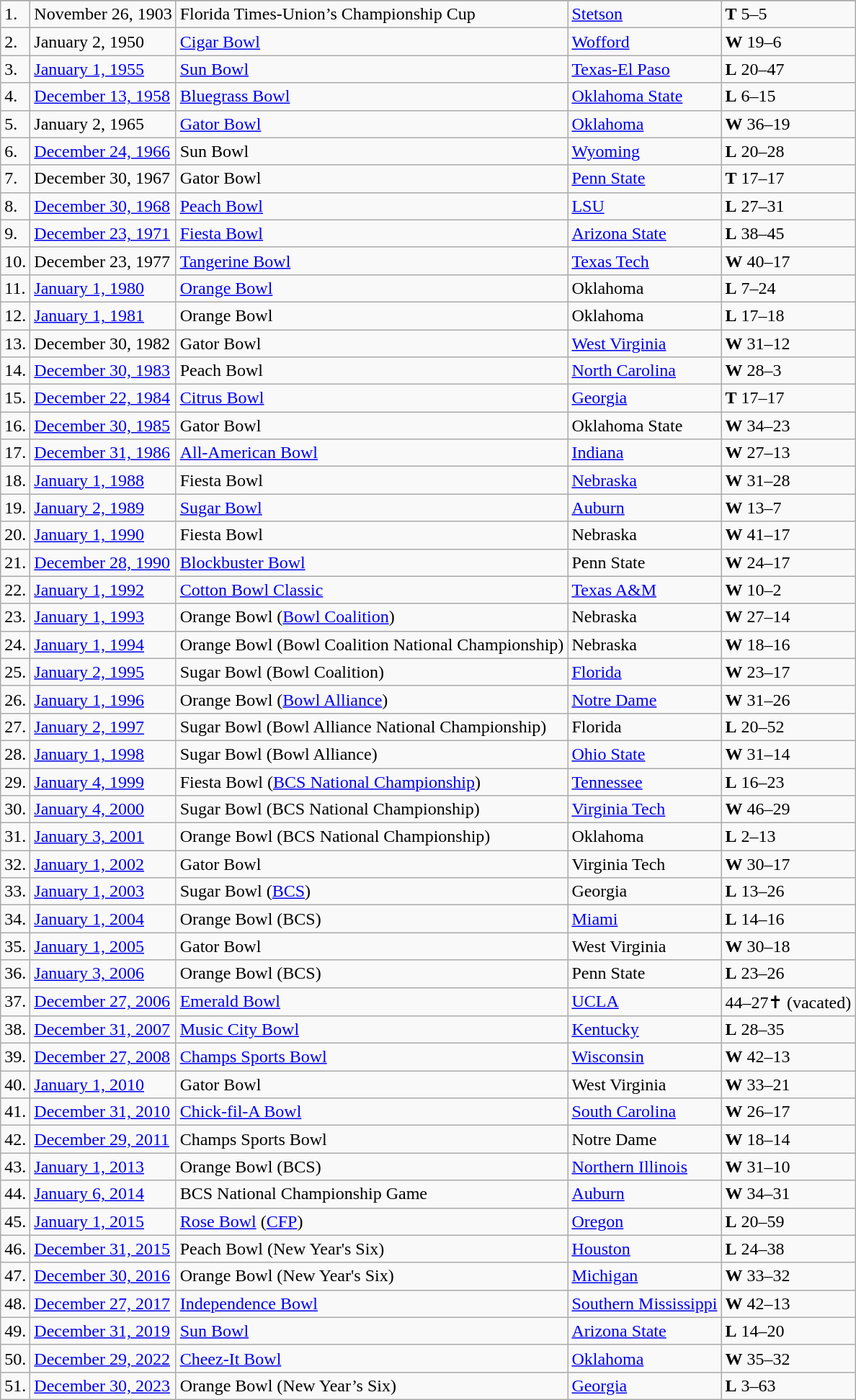<table class="wikitable sortable">
<tr>
</tr>
<tr>
<td>1.</td>
<td>November 26, 1903</td>
<td>Florida Times-Union’s Championship Cup</td>
<td><a href='#'>Stetson</a></td>
<td><strong>T</strong> 5–5</td>
</tr>
<tr>
<td>2.</td>
<td>January 2, 1950</td>
<td><a href='#'>Cigar Bowl</a></td>
<td><a href='#'>Wofford</a></td>
<td><strong>W</strong> 19–6</td>
</tr>
<tr>
<td>3.</td>
<td><a href='#'>January 1, 1955</a></td>
<td><a href='#'>Sun Bowl</a></td>
<td><a href='#'>Texas-El Paso</a></td>
<td><strong>L</strong> 20–47</td>
</tr>
<tr>
<td>4.</td>
<td><a href='#'>December 13, 1958</a></td>
<td><a href='#'>Bluegrass Bowl</a></td>
<td><a href='#'>Oklahoma State</a></td>
<td><strong>L</strong> 6–15</td>
</tr>
<tr>
<td>5.</td>
<td>January 2, 1965</td>
<td><a href='#'>Gator Bowl</a></td>
<td><a href='#'>Oklahoma</a></td>
<td><strong>W</strong> 36–19</td>
</tr>
<tr>
<td>6.</td>
<td><a href='#'>December 24, 1966</a></td>
<td>Sun Bowl</td>
<td><a href='#'>Wyoming</a></td>
<td><strong>L</strong> 20–28</td>
</tr>
<tr>
<td>7.</td>
<td>December 30, 1967</td>
<td>Gator Bowl</td>
<td><a href='#'>Penn State</a></td>
<td><strong>T</strong> 17–17</td>
</tr>
<tr>
<td>8.</td>
<td><a href='#'>December 30, 1968</a></td>
<td><a href='#'>Peach Bowl</a></td>
<td><a href='#'>LSU</a></td>
<td><strong>L</strong> 27–31</td>
</tr>
<tr>
<td>9.</td>
<td><a href='#'>December 23, 1971</a></td>
<td><a href='#'>Fiesta Bowl</a></td>
<td><a href='#'>Arizona State</a></td>
<td><strong>L</strong> 38–45</td>
</tr>
<tr>
<td>10.</td>
<td>December 23, 1977</td>
<td><a href='#'>Tangerine Bowl</a></td>
<td><a href='#'>Texas Tech</a></td>
<td><strong>W</strong> 40–17</td>
</tr>
<tr>
<td>11.</td>
<td><a href='#'>January 1, 1980</a></td>
<td><a href='#'>Orange Bowl</a></td>
<td>Oklahoma</td>
<td><strong>L</strong> 7–24</td>
</tr>
<tr>
<td>12.</td>
<td><a href='#'>January 1, 1981</a></td>
<td>Orange Bowl</td>
<td>Oklahoma</td>
<td><strong>L</strong> 17–18</td>
</tr>
<tr>
<td>13.</td>
<td>December 30, 1982</td>
<td>Gator Bowl</td>
<td><a href='#'>West Virginia</a></td>
<td><strong>W</strong> 31–12</td>
</tr>
<tr>
<td>14.</td>
<td><a href='#'>December 30, 1983</a></td>
<td>Peach Bowl</td>
<td><a href='#'>North Carolina</a></td>
<td><strong>W</strong> 28–3</td>
</tr>
<tr>
<td>15.</td>
<td><a href='#'>December 22, 1984</a></td>
<td><a href='#'>Citrus Bowl</a></td>
<td><a href='#'>Georgia</a></td>
<td><strong>T</strong> 17–17</td>
</tr>
<tr>
<td>16.</td>
<td><a href='#'>December 30, 1985</a></td>
<td>Gator Bowl</td>
<td>Oklahoma State</td>
<td><strong>W</strong> 34–23</td>
</tr>
<tr>
<td>17.</td>
<td><a href='#'>December 31, 1986</a></td>
<td><a href='#'>All-American Bowl</a></td>
<td><a href='#'>Indiana</a></td>
<td><strong>W</strong> 27–13</td>
</tr>
<tr>
<td>18.</td>
<td><a href='#'>January 1, 1988</a></td>
<td>Fiesta Bowl</td>
<td><a href='#'>Nebraska</a></td>
<td><strong>W</strong> 31–28</td>
</tr>
<tr>
<td>19.</td>
<td><a href='#'>January 2, 1989</a></td>
<td><a href='#'>Sugar Bowl</a></td>
<td><a href='#'>Auburn</a></td>
<td><strong>W</strong> 13–7</td>
</tr>
<tr>
<td>20.</td>
<td><a href='#'>January 1, 1990</a></td>
<td>Fiesta Bowl</td>
<td>Nebraska</td>
<td><strong>W</strong> 41–17</td>
</tr>
<tr>
<td>21.</td>
<td><a href='#'>December 28, 1990</a></td>
<td><a href='#'>Blockbuster Bowl</a></td>
<td>Penn State</td>
<td><strong>W</strong> 24–17</td>
</tr>
<tr>
<td>22.</td>
<td><a href='#'>January 1, 1992</a></td>
<td><a href='#'>Cotton Bowl Classic</a></td>
<td><a href='#'>Texas A&M</a></td>
<td><strong>W</strong> 10–2</td>
</tr>
<tr>
<td>23.</td>
<td><a href='#'>January 1, 1993</a></td>
<td>Orange Bowl (<a href='#'>Bowl Coalition</a>)</td>
<td>Nebraska</td>
<td><strong>W</strong> 27–14</td>
</tr>
<tr>
<td>24.</td>
<td><a href='#'>January 1, 1994</a></td>
<td>Orange Bowl (Bowl Coalition National Championship)</td>
<td>Nebraska</td>
<td><strong>W</strong> 18–16</td>
</tr>
<tr>
<td>25.</td>
<td><a href='#'>January 2, 1995</a></td>
<td>Sugar Bowl (Bowl Coalition)</td>
<td><a href='#'>Florida</a></td>
<td><strong>W</strong> 23–17</td>
</tr>
<tr>
<td>26.</td>
<td><a href='#'>January 1, 1996</a></td>
<td>Orange Bowl (<a href='#'>Bowl Alliance</a>)</td>
<td><a href='#'>Notre Dame</a></td>
<td><strong>W</strong> 31–26</td>
</tr>
<tr>
<td>27.</td>
<td><a href='#'>January 2, 1997</a></td>
<td>Sugar Bowl (Bowl Alliance National Championship)</td>
<td>Florida</td>
<td><strong>L</strong> 20–52</td>
</tr>
<tr>
<td>28.</td>
<td><a href='#'>January 1, 1998</a></td>
<td>Sugar Bowl (Bowl Alliance)</td>
<td><a href='#'>Ohio State</a></td>
<td><strong>W</strong> 31–14</td>
</tr>
<tr>
<td>29.</td>
<td><a href='#'>January 4, 1999</a></td>
<td>Fiesta Bowl (<a href='#'>BCS National Championship</a>)</td>
<td><a href='#'>Tennessee</a></td>
<td><strong>L</strong> 16–23</td>
</tr>
<tr>
<td>30.</td>
<td><a href='#'>January 4, 2000</a></td>
<td>Sugar Bowl (BCS National Championship)</td>
<td><a href='#'>Virginia Tech</a></td>
<td><strong>W</strong> 46–29</td>
</tr>
<tr>
<td>31.</td>
<td><a href='#'>January 3, 2001</a></td>
<td>Orange Bowl (BCS National Championship)</td>
<td>Oklahoma</td>
<td><strong>L</strong> 2–13</td>
</tr>
<tr>
<td>32.</td>
<td><a href='#'>January 1, 2002</a></td>
<td>Gator Bowl</td>
<td>Virginia Tech</td>
<td><strong>W</strong> 30–17</td>
</tr>
<tr>
<td>33.</td>
<td><a href='#'>January 1, 2003</a></td>
<td>Sugar Bowl (<a href='#'>BCS</a>)</td>
<td>Georgia</td>
<td><strong>L</strong> 13–26</td>
</tr>
<tr>
<td>34.</td>
<td><a href='#'>January 1, 2004</a></td>
<td>Orange Bowl (BCS)</td>
<td><a href='#'>Miami</a></td>
<td><strong>L</strong> 14–16</td>
</tr>
<tr>
<td>35.</td>
<td><a href='#'>January 1, 2005</a></td>
<td>Gator Bowl</td>
<td>West Virginia</td>
<td><strong>W</strong> 30–18</td>
</tr>
<tr>
<td>36.</td>
<td><a href='#'>January 3, 2006</a></td>
<td>Orange Bowl (BCS)</td>
<td>Penn State</td>
<td><strong>L</strong> 23–26</td>
</tr>
<tr>
<td>37.</td>
<td><a href='#'>December 27, 2006</a></td>
<td><a href='#'>Emerald Bowl</a></td>
<td><a href='#'>UCLA</a></td>
<td>44–27✝ (vacated)</td>
</tr>
<tr>
<td>38.</td>
<td><a href='#'>December 31, 2007</a></td>
<td><a href='#'>Music City Bowl</a></td>
<td><a href='#'>Kentucky</a></td>
<td><strong>L</strong> 28–35</td>
</tr>
<tr>
<td>39.</td>
<td><a href='#'>December 27, 2008</a></td>
<td><a href='#'>Champs Sports Bowl</a></td>
<td><a href='#'>Wisconsin</a></td>
<td><strong>W</strong> 42–13</td>
</tr>
<tr>
<td>40.</td>
<td><a href='#'>January 1, 2010</a></td>
<td>Gator Bowl</td>
<td>West Virginia</td>
<td><strong>W</strong> 33–21</td>
</tr>
<tr>
<td>41.</td>
<td><a href='#'>December 31, 2010</a></td>
<td><a href='#'>Chick-fil-A Bowl</a></td>
<td><a href='#'>South Carolina</a></td>
<td><strong>W</strong> 26–17</td>
</tr>
<tr>
<td>42.</td>
<td><a href='#'>December 29, 2011</a></td>
<td>Champs Sports Bowl</td>
<td>Notre Dame</td>
<td><strong>W</strong> 18–14</td>
</tr>
<tr>
<td>43.</td>
<td><a href='#'>January 1, 2013</a></td>
<td>Orange Bowl (BCS)</td>
<td><a href='#'>Northern Illinois</a></td>
<td><strong>W</strong> 31–10</td>
</tr>
<tr>
<td>44.</td>
<td><a href='#'>January 6, 2014</a></td>
<td>BCS National Championship Game</td>
<td><a href='#'>Auburn</a></td>
<td><strong>W</strong> 34–31</td>
</tr>
<tr>
<td>45.</td>
<td><a href='#'>January 1, 2015</a></td>
<td><a href='#'>Rose Bowl</a> (<a href='#'>CFP</a>)</td>
<td><a href='#'>Oregon</a></td>
<td><strong>L</strong> 20–59</td>
</tr>
<tr>
<td>46.</td>
<td><a href='#'>December 31, 2015</a></td>
<td>Peach Bowl (New Year's Six)</td>
<td><a href='#'>Houston</a></td>
<td><strong>L</strong> 24–38</td>
</tr>
<tr>
<td>47.</td>
<td><a href='#'>December 30, 2016</a></td>
<td>Orange Bowl (New Year's Six)</td>
<td><a href='#'>Michigan</a></td>
<td><strong>W</strong> 33–32</td>
</tr>
<tr>
<td>48.</td>
<td><a href='#'>December 27, 2017</a></td>
<td><a href='#'>Independence Bowl</a></td>
<td><a href='#'>Southern Mississippi</a></td>
<td><strong>W</strong> 42–13</td>
</tr>
<tr>
<td>49.</td>
<td><a href='#'>December 31, 2019</a></td>
<td><a href='#'>Sun Bowl</a></td>
<td><a href='#'>Arizona State</a></td>
<td><strong>L</strong> 14–20</td>
</tr>
<tr>
<td>50.</td>
<td><a href='#'>December 29, 2022</a></td>
<td><a href='#'>Cheez-It Bowl</a></td>
<td><a href='#'>Oklahoma</a></td>
<td><strong>W</strong> 35–32</td>
</tr>
<tr>
<td>51.</td>
<td><a href='#'>December 30, 2023</a></td>
<td>Orange Bowl (New Year’s Six)</td>
<td><a href='#'>Georgia</a></td>
<td><strong>L</strong> 3–63</td>
</tr>
</table>
